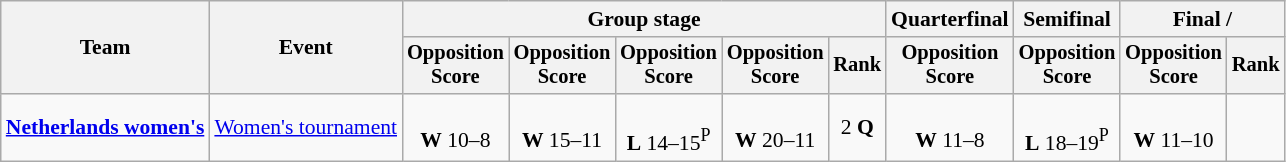<table class=wikitable style=font-size:90%;text-align:center>
<tr>
<th rowspan=2>Team</th>
<th rowspan=2>Event</th>
<th colspan=5>Group stage</th>
<th>Quarterfinal</th>
<th>Semifinal</th>
<th colspan=2>Final / </th>
</tr>
<tr style=font-size:95%>
<th>Opposition<br>Score</th>
<th>Opposition<br>Score</th>
<th>Opposition<br>Score</th>
<th>Opposition<br>Score</th>
<th>Rank</th>
<th>Opposition<br>Score</th>
<th>Opposition<br>Score</th>
<th>Opposition<br>Score</th>
<th>Rank</th>
</tr>
<tr>
<td align=left><strong><a href='#'>Netherlands women's</a></strong></td>
<td align=left><a href='#'>Women's tournament</a></td>
<td><br><strong>W</strong> 10–8</td>
<td><br><strong>W</strong> 15–11</td>
<td><br><strong>L</strong> 14–15<sup>P</sup></td>
<td><br><strong>W</strong> 20–11</td>
<td>2 <strong>Q</strong></td>
<td><br><strong>W</strong> 11–8</td>
<td><br><strong>L</strong> 18–19<sup>P</sup></td>
<td><br><strong>W</strong> 11–10</td>
<td></td>
</tr>
</table>
